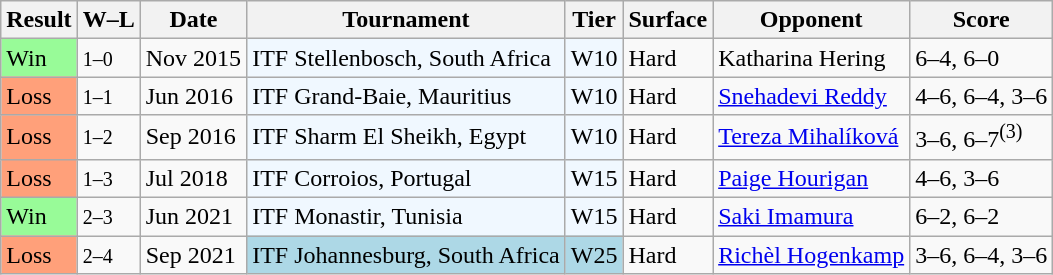<table class="sortable wikitable">
<tr>
<th>Result</th>
<th class="unsortable">W–L</th>
<th>Date</th>
<th>Tournament</th>
<th>Tier</th>
<th>Surface</th>
<th>Opponent</th>
<th class="unsortable">Score</th>
</tr>
<tr>
<td style="background:#98fb98;">Win</td>
<td><small>1–0</small></td>
<td>Nov 2015</td>
<td style="background:#f0f8ff;">ITF Stellenbosch, South Africa</td>
<td style="background:#f0f8ff;">W10</td>
<td>Hard</td>
<td> Katharina Hering</td>
<td>6–4, 6–0</td>
</tr>
<tr>
<td style="background:#ffa07a;">Loss</td>
<td><small>1–1</small></td>
<td>Jun 2016</td>
<td style="background:#f0f8ff;">ITF Grand-Baie, Mauritius</td>
<td style="background:#f0f8ff;">W10</td>
<td>Hard</td>
<td> <a href='#'>Snehadevi Reddy</a></td>
<td>4–6, 6–4, 3–6</td>
</tr>
<tr>
<td style="background:#ffa07a;">Loss</td>
<td><small>1–2</small></td>
<td>Sep 2016</td>
<td style="background:#f0f8ff;">ITF Sharm El Sheikh, Egypt</td>
<td style="background:#f0f8ff;">W10</td>
<td>Hard</td>
<td> <a href='#'>Tereza Mihalíková</a></td>
<td>3–6, 6–7<sup>(3)</sup></td>
</tr>
<tr>
<td style="background:#ffa07a;">Loss</td>
<td><small>1–3</small></td>
<td>Jul 2018</td>
<td style="background:#f0f8ff;">ITF Corroios, Portugal</td>
<td style="background:#f0f8ff;">W15</td>
<td>Hard</td>
<td> <a href='#'>Paige Hourigan</a></td>
<td>4–6, 3–6</td>
</tr>
<tr>
<td style="background:#98fb98;">Win</td>
<td><small>2–3</small></td>
<td>Jun 2021</td>
<td style="background:#f0f8ff;">ITF Monastir, Tunisia</td>
<td style="background:#f0f8ff;">W15</td>
<td>Hard</td>
<td> <a href='#'>Saki Imamura</a></td>
<td>6–2, 6–2</td>
</tr>
<tr>
<td style="background:#ffa07a;">Loss</td>
<td><small>2–4</small></td>
<td>Sep 2021</td>
<td style="background:lightblue;">ITF Johannesburg, South Africa</td>
<td style="background:lightblue;">W25</td>
<td>Hard</td>
<td> <a href='#'>Richèl Hogenkamp</a></td>
<td>3–6, 6–4, 3–6</td>
</tr>
</table>
